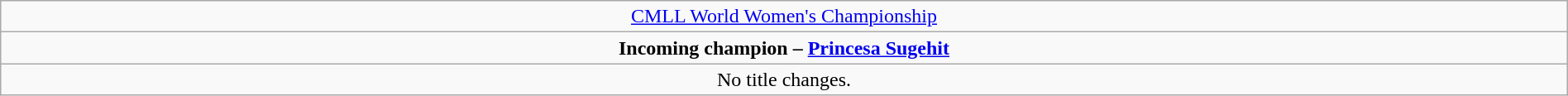<table class="wikitable" style="text-align:center; width:100%;">
<tr>
<td style="text-align: center;"><a href='#'>CMLL World Women's Championship</a></td>
</tr>
<tr>
<td style="text-align: center;"><strong>Incoming champion – <a href='#'>Princesa Sugehit</a></strong></td>
</tr>
<tr>
<td>No title changes.</td>
</tr>
</table>
